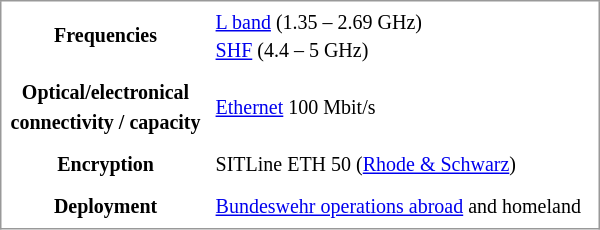<table border="0" cellspacing="0" cellpadding="4" style="float:right; margin:0 0 .5em 1em; width:400px; background:#fff; border-collapse:collapse; border:1px solid #999; font-size:smaller; line-height:1.5;" summary="Infobox SATCOMBW">
<tr style="text-align:center; color:#fff; background:#669; font-size:larger;">
</tr>
<tr>
<th>Frequencies</th>
<td><a href='#'>L band</a> (1.35 – 2.69 GHz)<br><a href='#'>SHF</a> (4.4 – 5 GHz)</td>
</tr>
<tr>
<th>Optical/electronical<br>connectivity / capacity</th>
<td><a href='#'>Ethernet</a> 100 Mbit/s</td>
</tr>
<tr>
<th>Encryption</th>
<td>SITLine ETH 50 (<a href='#'>Rhode & Schwarz</a>)</td>
</tr>
<tr>
<th>Deployment</th>
<td><a href='#'>Bundeswehr operations abroad</a> and homeland</td>
</tr>
</table>
